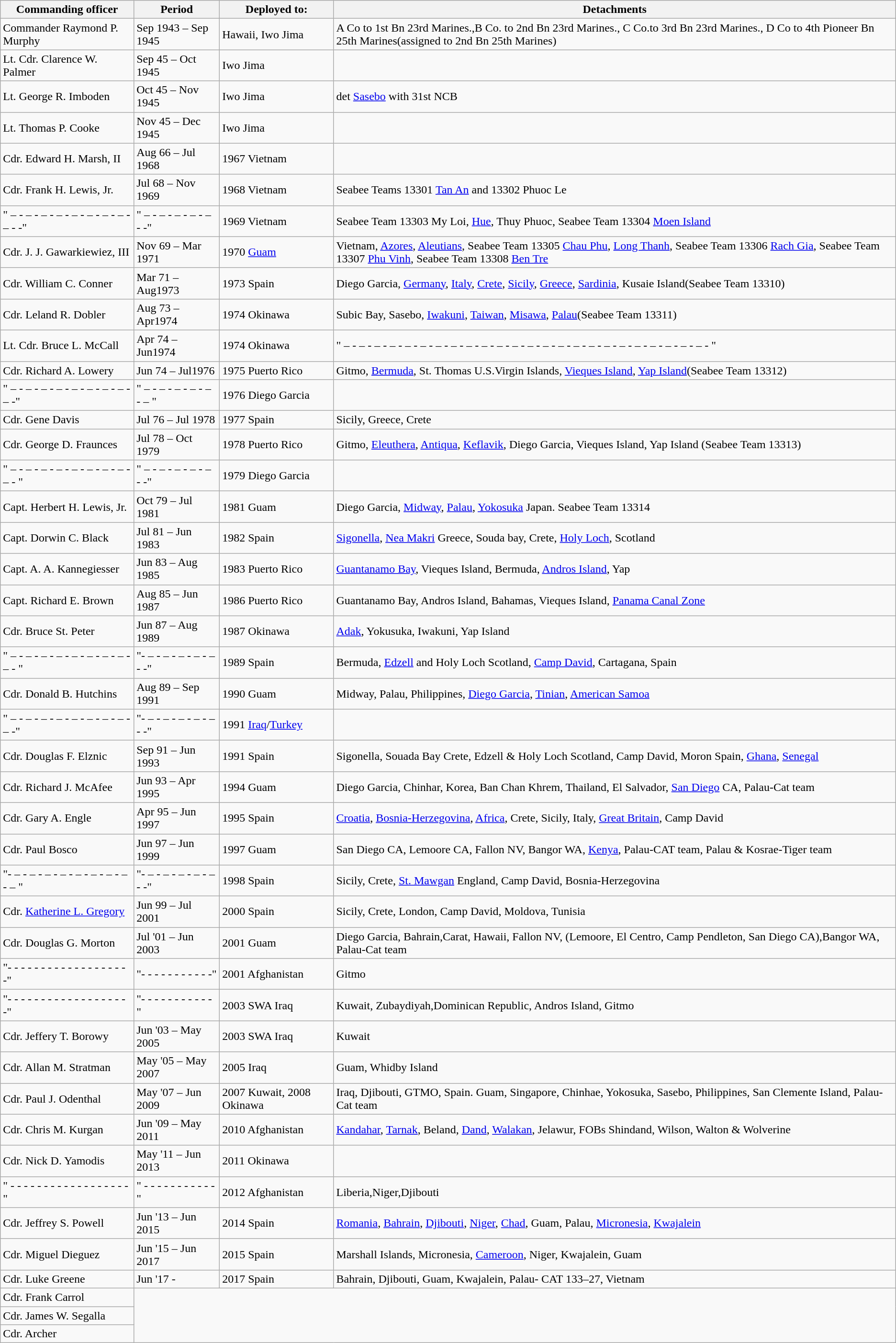<table class="wikitable">
<tr>
<th>Commanding officer</th>
<th>Period</th>
<th>Deployed to:</th>
<th>Detachments</th>
</tr>
<tr>
<td>Commander Raymond P. Murphy</td>
<td style="text-align:left;">Sep 1943 – Sep 1945</td>
<td>Hawaii, Iwo Jima</td>
<td>A Co to 1st Bn 23rd Marines.,B Co. to 2nd Bn 23rd Marines., C Co.to 3rd Bn 23rd Marines., D Co to 4th Pioneer Bn 25th Marines(assigned to 2nd Bn 25th Marines)</td>
</tr>
<tr>
<td>Lt. Cdr. Clarence W. Palmer</td>
<td style="text-align:left;">Sep 45 – Oct 1945</td>
<td>Iwo Jima</td>
<td></td>
</tr>
<tr>
<td>Lt. George R. Imboden</td>
<td style="text-align:left;">Oct 45 – Nov 1945</td>
<td>Iwo Jima</td>
<td>det <a href='#'>Sasebo</a> with 31st NCB</td>
</tr>
<tr>
<td>Lt. Thomas P. Cooke</td>
<td style="text-align:left;">Nov 45 – Dec 1945</td>
<td>Iwo Jima</td>
<td></td>
</tr>
<tr>
<td>Cdr. Edward H. Marsh, II</td>
<td style="text-align:left;">Aug 66 – Jul 1968</td>
<td>1967 Vietnam</td>
<td></td>
</tr>
<tr>
<td>Cdr. Frank H. Lewis, Jr.</td>
<td style="text-align:left;">Jul 68 – Nov 1969</td>
<td>1968 Vietnam</td>
<td>Seabee Teams 13301 <a href='#'>Tan An</a> and 13302 Phuoc Le</td>
</tr>
<tr>
<td>" – - – - – - – - – - – - – - – - – - -"</td>
<td style="text-align:left;">" – - – - – - – - – - -"</td>
<td>1969 Vietnam</td>
<td>Seabee Team 13303 My Loi, <a href='#'>Hue</a>, Thuy Phuoc,  Seabee Team 13304 <a href='#'>Moen Island</a></td>
</tr>
<tr>
<td>Cdr. J. J. Gawarkiewiez, III</td>
<td style="text-align:left;">Nov 69 – Mar 1971</td>
<td>1970 <a href='#'>Guam</a></td>
<td>Vietnam, <a href='#'>Azores</a>, <a href='#'>Aleutians</a>, Seabee Team 13305 <a href='#'>Chau Phu</a>, <a href='#'>Long Thanh</a>, Seabee Team 13306 <a href='#'>Rach Gia</a>, Seabee Team 13307 <a href='#'>Phu Vinh</a>, Seabee Team 13308 <a href='#'>Ben Tre</a></td>
</tr>
<tr>
<td>Cdr. William C. Conner</td>
<td style="text-align:left;">Mar 71 – Aug1973</td>
<td>1973 Spain</td>
<td>Diego Garcia, <a href='#'>Germany</a>, <a href='#'>Italy</a>, <a href='#'>Crete</a>, <a href='#'>Sicily</a>, <a href='#'>Greece</a>, <a href='#'>Sardinia</a>, Kusaie Island(Seabee Team 13310)</td>
</tr>
<tr>
<td>Cdr. Leland R. Dobler</td>
<td style="text-align:left;">Aug 73 – Apr1974</td>
<td>1974 Okinawa</td>
<td>Subic Bay, Sasebo, <a href='#'>Iwakuni</a>, <a href='#'>Taiwan</a>, <a href='#'>Misawa</a>, <a href='#'>Palau</a>(Seabee Team 13311)</td>
</tr>
<tr>
<td>Lt. Cdr. Bruce L. McCall</td>
<td style="text-align:left;">Apr 74 – Jun1974</td>
<td>1974 Okinawa</td>
<td>" – - – - – - – - – - – - – - – - – - – - – - – - – - – - – - – - – - – - – - – - – - – - – - – -   "</td>
</tr>
<tr>
<td>Cdr. Richard A. Lowery</td>
<td style="text-align:left;">Jun 74 – Jul1976</td>
<td>1975 Puerto Rico</td>
<td>Gitmo, <a href='#'>Bermuda</a>, St. Thomas U.S.Virgin Islands, <a href='#'>Vieques Island</a>, <a href='#'>Yap Island</a>(Seabee Team 13312)</td>
</tr>
<tr>
<td>" – - – - – - – - – - – - – - – - – -"</td>
<td style="text-align:left;">" – - – - – - – - – - – "</td>
<td>1976 Diego Garcia</td>
<td></td>
</tr>
<tr>
<td>Cdr. Gene Davis</td>
<td style="text-align:left;">Jul 76 – Jul 1978</td>
<td>1977 Spain</td>
<td>Sicily, Greece, Crete</td>
</tr>
<tr>
<td>Cdr. George D. Fraunces</td>
<td style="text-align:left;">Jul 78 – Oct 1979</td>
<td>1978 Puerto Rico</td>
<td>Gitmo, <a href='#'>Eleuthera</a>, <a href='#'>Antiqua</a>, <a href='#'>Keflavik</a>, Diego Garcia, Vieques Island, Yap Island (Seabee Team 13313)</td>
</tr>
<tr>
<td>" – - – - – - – - – - – - – - – - – - "</td>
<td style="text-align:left;">" – - – - – - – - – - -"</td>
<td>1979 Diego Garcia</td>
<td></td>
</tr>
<tr>
<td>Capt. Herbert H. Lewis, Jr.</td>
<td style="text-align:left;">Oct 79 – Jul 1981</td>
<td>1981 Guam</td>
<td>Diego Garcia, <a href='#'>Midway</a>, <a href='#'>Palau</a>, <a href='#'>Yokosuka</a> Japan. Seabee Team 13314</td>
</tr>
<tr>
<td>Capt. Dorwin C. Black</td>
<td style="text-align:left;">Jul 81 – Jun 1983</td>
<td>1982 Spain</td>
<td><a href='#'>Sigonella</a>, <a href='#'>Nea Makri</a> Greece, Souda bay, Crete, <a href='#'>Holy Loch</a>, Scotland</td>
</tr>
<tr>
<td>Capt. A. A. Kannegiesser</td>
<td style="text-align:left;">Jun 83 – Aug 1985</td>
<td>1983 Puerto Rico</td>
<td><a href='#'>Guantanamo Bay</a>, Vieques Island, Bermuda, <a href='#'>Andros Island</a>, Yap</td>
</tr>
<tr>
<td>Capt. Richard E. Brown</td>
<td style="text-align:left;">Aug 85 – Jun 1987</td>
<td>1986 Puerto Rico</td>
<td>Guantanamo Bay, Andros Island, Bahamas, Vieques Island, <a href='#'>Panama Canal Zone</a></td>
</tr>
<tr>
<td>Cdr. Bruce St. Peter</td>
<td style="text-align:left;">Jun 87 – Aug 1989</td>
<td>1987 Okinawa</td>
<td><a href='#'>Adak</a>, Yokusuka, Iwakuni, Yap Island</td>
</tr>
<tr>
<td>" – - – - – - – - – - – - – - – - – - "</td>
<td style="text-align:lef">"- – - – - – - – - – - -"</td>
<td>1989 Spain</td>
<td>Bermuda, <a href='#'>Edzell</a> and Holy Loch Scotland, <a href='#'>Camp David</a>, Cartagana, Spain</td>
</tr>
<tr>
<td>Cdr. Donald B. Hutchins</td>
<td style="text-align:left;">Aug 89 – Sep 1991</td>
<td>1990 Guam</td>
<td>Midway, Palau, Philippines, <a href='#'>Diego Garcia</a>, <a href='#'>Tinian</a>, <a href='#'>American Samoa</a></td>
</tr>
<tr>
<td>" – - – - – - – - – - – - – - – - – -"</td>
<td style="text-align:left;">"- – - – - – - – - – - -"</td>
<td>1991 <a href='#'>Iraq</a>/<a href='#'>Turkey</a></td>
<td></td>
</tr>
<tr |->
<td>Cdr. Douglas F. Elznic</td>
<td style="text-align:left;">Sep 91 – Jun 1993</td>
<td>1991 Spain</td>
<td>Sigonella, Souada Bay Crete, Edzell & Holy Loch Scotland, Camp David, Moron Spain, <a href='#'>Ghana</a>, <a href='#'>Senegal</a></td>
</tr>
<tr>
<td>Cdr. Richard J. McAfee</td>
<td style="text-align:left;">Jun 93 – Apr 1995</td>
<td>1994 Guam</td>
<td>Diego Garcia, Chinhar, Korea, Ban Chan Khrem, Thailand, El Salvador, <a href='#'>San Diego</a> CA, Palau-Cat team</td>
</tr>
<tr>
<td>Cdr. Gary A. Engle</td>
<td style="text-align:left;">Apr 95 – Jun 1997</td>
<td>1995 Spain</td>
<td><a href='#'>Croatia</a>, <a href='#'>Bosnia-Herzegovina</a>, <a href='#'>Africa</a>, Crete, Sicily, Italy, <a href='#'>Great Britain</a>, Camp David</td>
</tr>
<tr>
<td>Cdr. Paul Bosco</td>
<td style="text-align:left;">Jun 97 – Jun 1999</td>
<td>1997 Guam</td>
<td>San Diego CA, Lemoore CA, Fallon NV, Bangor WA, <a href='#'>Kenya</a>, Palau-CAT team, Palau & Kosrae-Tiger team</td>
</tr>
<tr>
<td>"- – - – - – - – - – - – - – - – - – "</td>
<td style="text-align:left;">"- – - – - – - – - – - -"</td>
<td>1998 Spain</td>
<td>Sicily, Crete, <a href='#'>St. Mawgan</a> England, Camp David, Bosnia-Herzegovina</td>
</tr>
<tr>
<td>Cdr. <a href='#'>Katherine L. Gregory</a></td>
<td style="text-align:left;">Jun 99 – Jul 2001</td>
<td>2000 Spain</td>
<td>Sicily, Crete, London, Camp David, Moldova, Tunisia</td>
</tr>
<tr>
<td>Cdr. Douglas G. Morton</td>
<td style="text-align:left;">Jul '01 – Jun 2003</td>
<td>2001 Guam</td>
<td>Diego Garcia, Bahrain,Carat, Hawaii, Fallon NV, (Lemoore, El Centro, Camp Pendleton, San Diego CA),Bangor WA, Palau-Cat team</td>
</tr>
<tr>
<td>"- - - - - - - - - - - - - - - - - - -"</td>
<td style="text-align:left;">"- - - - - - - - - - -"</td>
<td>2001 Afghanistan</td>
<td>Gitmo</td>
</tr>
<tr>
<td>"- - - - - - - - - - - - - - - - - - -"</td>
<td style="text-align:left;">"- - - - - - - - - - - "</td>
<td>2003 SWA Iraq</td>
<td>Kuwait, Zubaydiyah,Dominican Republic, Andros Island, Gitmo</td>
</tr>
<tr>
<td>Cdr. Jeffery T. Borowy</td>
<td style="text-align:left;">Jun '03 – May 2005</td>
<td>2003 SWA Iraq</td>
<td>Kuwait</td>
</tr>
<tr>
<td>Cdr. Allan M. Stratman</td>
<td style="text-align:left;">May '05 – May 2007</td>
<td>2005 Iraq</td>
<td>Guam, Whidby Island</td>
</tr>
<tr>
<td>Cdr. Paul J. Odenthal</td>
<td style="text-align:left;">May '07 – Jun 2009</td>
<td>2007 Kuwait, 2008 Okinawa</td>
<td>Iraq, Djibouti, GTMO, Spain. Guam, Singapore, Chinhae, Yokosuka, Sasebo, Philippines, San Clemente Island, Palau-Cat team</td>
</tr>
<tr>
<td>Cdr. Chris M. Kurgan</td>
<td style="text-align:left;">Jun '09 – May 2011</td>
<td>2010 Afghanistan</td>
<td><a href='#'>Kandahar</a>, <a href='#'>Tarnak</a>, Beland, <a href='#'>Dand</a>, <a href='#'>Walakan</a>, Jelawur, FOBs Shindand, Wilson, Walton & Wolverine</td>
</tr>
<tr>
<td>Cdr. Nick D. Yamodis</td>
<td style="text-align:left;">May '11 – Jun 2013</td>
<td>2011 Okinawa</td>
<td></td>
</tr>
<tr>
<td>" - - - - - - - - - - - - - - - - - -"</td>
<td style=text-align:left;">" - - - - - - - - - - -"</td>
<td>2012 Afghanistan</td>
<td>Liberia,Niger,Djibouti</td>
</tr>
<tr>
<td>Cdr. Jeffrey S. Powell</td>
<td style="text-align:left;">Jun '13 – Jun 2015</td>
<td>2014 Spain</td>
<td><a href='#'>Romania</a>, <a href='#'>Bahrain</a>, <a href='#'>Djibouti</a>, <a href='#'>Niger</a>, <a href='#'>Chad</a>, Guam, Palau, <a href='#'>Micronesia</a>, <a href='#'>Kwajalein</a></td>
</tr>
<tr>
<td>Cdr. Miguel Dieguez</td>
<td style="text-align:left;">Jun '15 – Jun 2017</td>
<td>2015 Spain</td>
<td>Marshall Islands, Micronesia, <a href='#'>Cameroon</a>, Niger, Kwajalein, Guam</td>
</tr>
<tr>
<td>Cdr. Luke Greene</td>
<td style="text-align:left;">Jun '17 -</td>
<td>2017 Spain</td>
<td>Bahrain, Djibouti, Guam, Kwajalein, Palau- CAT 133–27, Vietnam</td>
</tr>
<tr>
<td>Cdr. Frank Carrol</td>
</tr>
<tr>
<td>Cdr. James W. Segalla</td>
</tr>
<tr>
<td>Cdr. Archer</td>
</tr>
</table>
